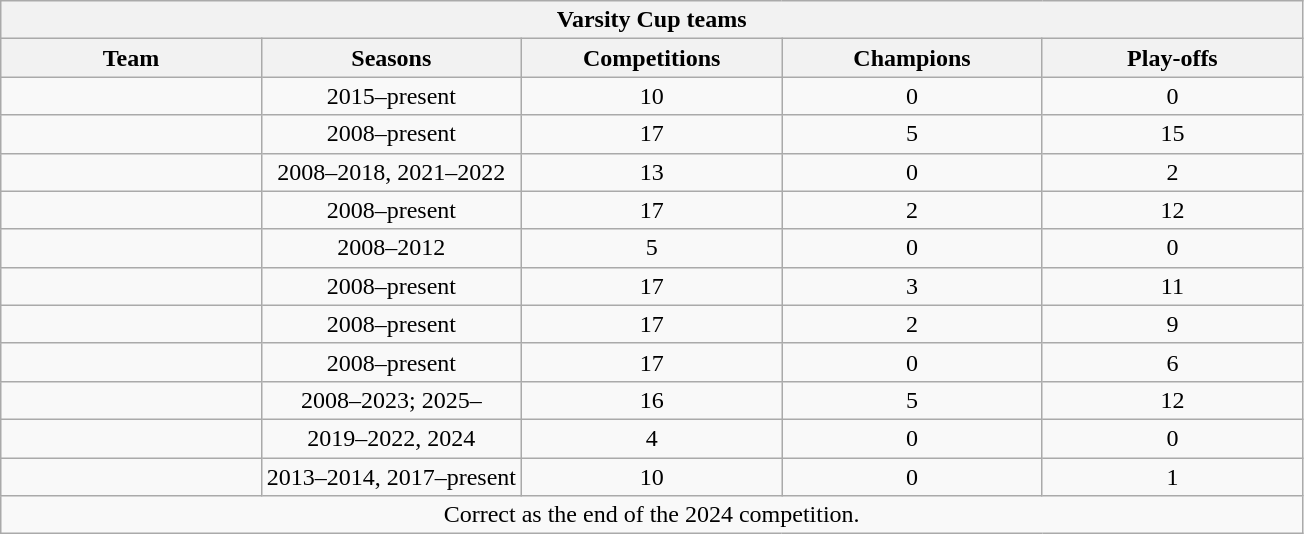<table class="wikitable sortable" style="text-align:center">
<tr>
<th colspan="100%" align=center><strong>Varsity Cup teams</strong></th>
</tr>
<tr>
<th width="20%">Team</th>
<th width="20%">Seasons</th>
<th width="20%">Competitions</th>
<th width="20%">Champions</th>
<th width="20%">Play-offs</th>
</tr>
<tr>
<td style="text-align:left;"></td>
<td>2015–present</td>
<td>10</td>
<td>0</td>
<td>0</td>
</tr>
<tr>
<td style="text-align:left;"></td>
<td>2008–present</td>
<td>17</td>
<td>5</td>
<td>15</td>
</tr>
<tr>
<td style="text-align:left;"></td>
<td>2008–2018, 2021–2022</td>
<td>13</td>
<td>0</td>
<td>2</td>
</tr>
<tr>
<td style="text-align:left;"></td>
<td>2008–present</td>
<td>17</td>
<td>2</td>
<td>12</td>
</tr>
<tr>
<td style="text-align:left;"></td>
<td>2008–2012</td>
<td>5</td>
<td>0</td>
<td>0</td>
</tr>
<tr>
<td style="text-align:left;"></td>
<td>2008–present</td>
<td>17</td>
<td>3</td>
<td>11</td>
</tr>
<tr>
<td style="text-align:left;"></td>
<td>2008–present</td>
<td>17</td>
<td>2</td>
<td>9</td>
</tr>
<tr>
<td style="text-align:left;"></td>
<td>2008–present</td>
<td>17</td>
<td>0</td>
<td>6</td>
</tr>
<tr>
<td style="text-align:left;"></td>
<td>2008–2023; 2025–</td>
<td>16</td>
<td>5</td>
<td>12</td>
</tr>
<tr>
<td style="text-align:left;"></td>
<td>2019–2022, 2024</td>
<td>4</td>
<td>0</td>
<td>0</td>
</tr>
<tr>
<td style="text-align:left;"></td>
<td>2013–2014, 2017–present</td>
<td>10</td>
<td>0</td>
<td>1</td>
</tr>
<tr>
<td colspan="100%" style="text-align:center;">Correct as the end of the 2024 competition.</td>
</tr>
</table>
